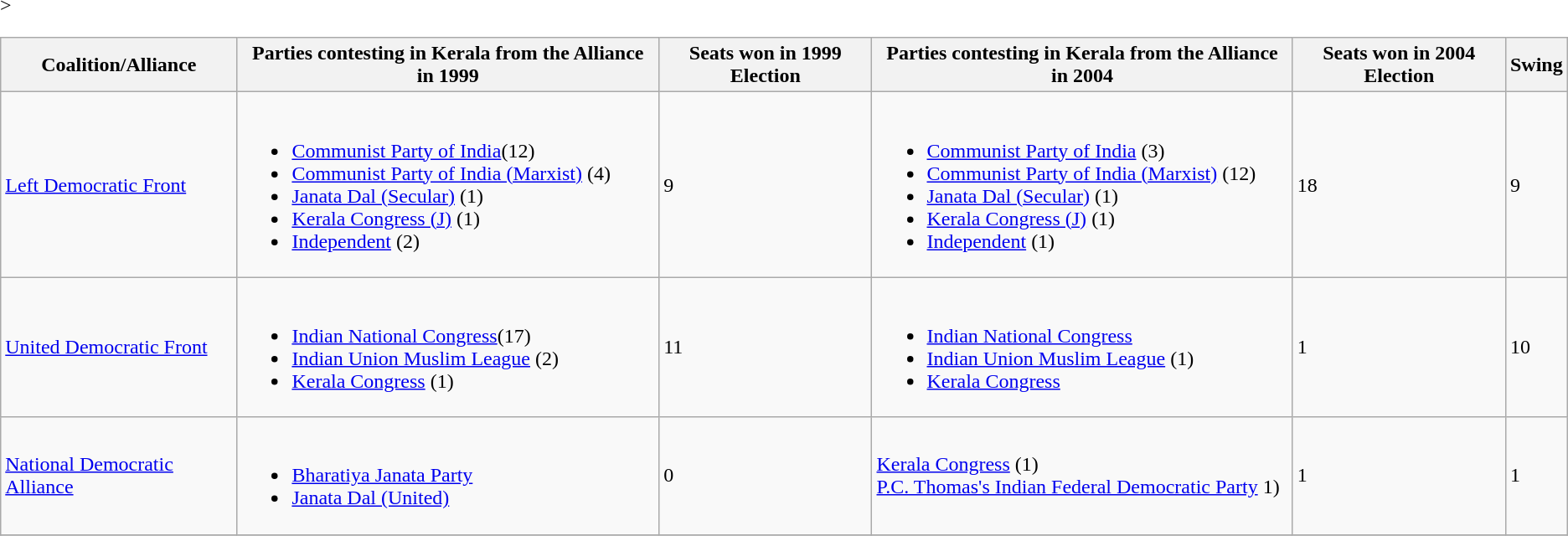<table class="wikitable">>
<tr>
<th>Coalition/Alliance</th>
<th>Parties contesting in Kerala from the Alliance in 1999</th>
<th>Seats won in 1999 Election</th>
<th>Parties contesting in Kerala from the Alliance in 2004</th>
<th>Seats won in 2004 Election</th>
<th>Swing</th>
</tr>
<tr>
<td><a href='#'>Left Democratic Front</a></td>
<td><br><ul><li><a href='#'>Communist Party of India</a>(12)</li><li><a href='#'>Communist Party of India (Marxist)</a> (4)</li><li><a href='#'>Janata Dal (Secular)</a> (1)</li><li><a href='#'>Kerala Congress (J)</a> (1)</li><li><a href='#'>Independent</a> (2)</li></ul></td>
<td>9</td>
<td><br><ul><li><a href='#'>Communist Party of India</a> (3)</li><li><a href='#'>Communist Party of India (Marxist)</a> (12)</li><li><a href='#'>Janata Dal (Secular)</a> (1)</li><li><a href='#'>Kerala Congress (J)</a> (1)</li><li><a href='#'>Independent</a> (1)</li></ul></td>
<td>18</td>
<td>9</td>
</tr>
<tr>
<td><a href='#'>United Democratic Front</a></td>
<td><br><ul><li><a href='#'>Indian National Congress</a>(17)</li><li><a href='#'>Indian Union Muslim League</a> (2)</li><li><a href='#'>Kerala Congress</a> (1)</li></ul></td>
<td>11</td>
<td><br><ul><li><a href='#'>Indian National Congress</a></li><li><a href='#'>Indian Union Muslim League</a> (1)</li><li><a href='#'>Kerala Congress</a></li></ul></td>
<td>1</td>
<td>10</td>
</tr>
<tr>
<td><a href='#'>National Democratic Alliance</a></td>
<td><br><ul><li><a href='#'>Bharatiya Janata Party</a></li><li><a href='#'>Janata Dal (United)</a></li></ul></td>
<td>0</td>
<td><a href='#'>Kerala Congress</a> (1)<br><a href='#'>P.C. Thomas's Indian Federal Democratic Party</a> 1)</td>
<td>1</td>
<td>1</td>
</tr>
<tr>
</tr>
</table>
